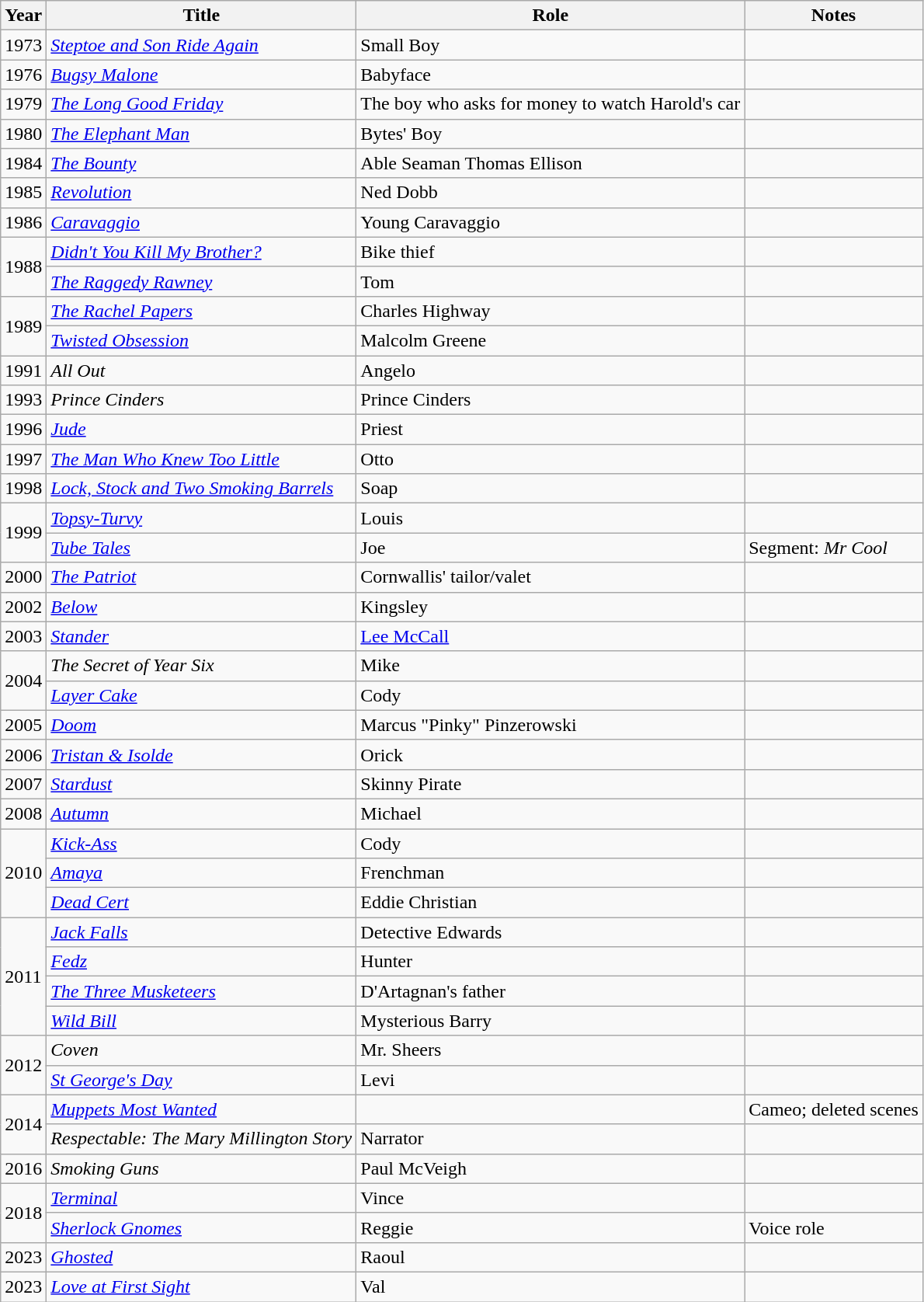<table class="wikitable sortable">
<tr style="text-align:center;">
<th>Year</th>
<th>Title</th>
<th>Role</th>
<th class="unsortable">Notes</th>
</tr>
<tr>
<td>1973</td>
<td><em><a href='#'>Steptoe and Son Ride Again</a></em></td>
<td>Small Boy</td>
<td></td>
</tr>
<tr>
<td>1976</td>
<td><em><a href='#'>Bugsy Malone</a></em></td>
<td>Babyface</td>
<td></td>
</tr>
<tr>
<td>1979</td>
<td><em><a href='#'>The Long Good Friday</a></em></td>
<td>The boy who asks for money to watch Harold's car</td>
<td></td>
</tr>
<tr>
<td>1980</td>
<td><em><a href='#'>The Elephant Man</a></em></td>
<td>Bytes' Boy</td>
<td></td>
</tr>
<tr>
<td>1984</td>
<td><em><a href='#'>The Bounty</a></em></td>
<td>Able Seaman Thomas Ellison</td>
<td></td>
</tr>
<tr>
<td>1985</td>
<td><em><a href='#'>Revolution</a></em></td>
<td>Ned Dobb</td>
<td></td>
</tr>
<tr>
<td>1986</td>
<td><em><a href='#'>Caravaggio</a></em></td>
<td>Young Caravaggio</td>
<td></td>
</tr>
<tr>
<td rowspan="2">1988</td>
<td><em><a href='#'>Didn't You Kill My Brother?</a></em></td>
<td>Bike thief</td>
<td></td>
</tr>
<tr>
<td><em><a href='#'>The Raggedy Rawney</a></em></td>
<td>Tom</td>
<td></td>
</tr>
<tr>
<td rowspan="2">1989</td>
<td><em><a href='#'>The Rachel Papers</a></em></td>
<td>Charles Highway</td>
<td></td>
</tr>
<tr>
<td><em><a href='#'>Twisted Obsession</a></em></td>
<td>Malcolm Greene</td>
<td></td>
</tr>
<tr>
<td>1991</td>
<td><em>All Out</em></td>
<td>Angelo</td>
<td></td>
</tr>
<tr>
<td>1993</td>
<td><em>Prince Cinders</em></td>
<td>Prince Cinders</td>
<td></td>
</tr>
<tr>
<td>1996</td>
<td><em><a href='#'>Jude</a></em></td>
<td>Priest</td>
<td></td>
</tr>
<tr>
<td>1997</td>
<td><em><a href='#'>The Man Who Knew Too Little</a></em></td>
<td>Otto</td>
<td></td>
</tr>
<tr>
<td>1998</td>
<td><em><a href='#'>Lock, Stock and Two Smoking Barrels</a></em></td>
<td>Soap</td>
<td></td>
</tr>
<tr>
<td rowspan="2">1999</td>
<td><em><a href='#'>Topsy-Turvy</a></em></td>
<td>Louis</td>
<td></td>
</tr>
<tr>
<td><em><a href='#'>Tube Tales</a></em></td>
<td>Joe</td>
<td>Segment: <em>Mr Cool</em></td>
</tr>
<tr>
<td>2000</td>
<td><em><a href='#'>The Patriot</a></em></td>
<td>Cornwallis' tailor/valet</td>
<td></td>
</tr>
<tr>
<td>2002</td>
<td><em><a href='#'>Below</a></em></td>
<td>Kingsley</td>
<td></td>
</tr>
<tr>
<td>2003</td>
<td><em><a href='#'>Stander</a></em></td>
<td><a href='#'>Lee McCall</a></td>
<td></td>
</tr>
<tr>
<td rowspan="2">2004</td>
<td><em>The Secret of Year Six</em></td>
<td>Mike</td>
<td></td>
</tr>
<tr>
<td><em><a href='#'>Layer Cake</a></em></td>
<td>Cody</td>
<td></td>
</tr>
<tr>
<td>2005</td>
<td><em><a href='#'>Doom</a></em></td>
<td>Marcus "Pinky" Pinzerowski</td>
<td></td>
</tr>
<tr>
<td>2006</td>
<td><em><a href='#'>Tristan & Isolde</a></em></td>
<td>Orick</td>
<td></td>
</tr>
<tr>
<td>2007</td>
<td><em><a href='#'>Stardust</a></em></td>
<td>Skinny Pirate</td>
<td></td>
</tr>
<tr>
<td>2008</td>
<td><em><a href='#'>Autumn</a></em></td>
<td>Michael</td>
<td></td>
</tr>
<tr>
<td rowspan="3">2010</td>
<td><em><a href='#'>Kick-Ass</a></em></td>
<td>Cody</td>
<td></td>
</tr>
<tr>
<td><em><a href='#'>Amaya</a></em></td>
<td>Frenchman</td>
<td></td>
</tr>
<tr>
<td><em><a href='#'>Dead Cert</a></em></td>
<td>Eddie Christian</td>
<td></td>
</tr>
<tr>
<td rowspan="4">2011</td>
<td><em><a href='#'>Jack Falls</a></em></td>
<td>Detective Edwards</td>
<td></td>
</tr>
<tr>
<td><em><a href='#'>Fedz</a></em></td>
<td>Hunter</td>
<td></td>
</tr>
<tr>
<td><em><a href='#'>The Three Musketeers</a></em></td>
<td>D'Artagnan's father</td>
<td></td>
</tr>
<tr>
<td><em><a href='#'>Wild Bill</a></em></td>
<td>Mysterious Barry</td>
<td></td>
</tr>
<tr>
<td rowspan="2">2012</td>
<td><em>Coven</em></td>
<td>Mr. Sheers</td>
<td></td>
</tr>
<tr>
<td><em><a href='#'>St George's Day</a></em></td>
<td>Levi</td>
<td></td>
</tr>
<tr>
<td rowspan="2">2014</td>
<td><em><a href='#'>Muppets Most Wanted</a></em></td>
<td></td>
<td>Cameo; deleted scenes</td>
</tr>
<tr>
<td><em>Respectable: The Mary Millington Story</em></td>
<td>Narrator</td>
<td></td>
</tr>
<tr>
<td>2016</td>
<td><em>Smoking Guns</em></td>
<td>Paul McVeigh</td>
<td></td>
</tr>
<tr>
<td rowspan="2">2018</td>
<td><em><a href='#'>Terminal</a></em></td>
<td>Vince</td>
<td></td>
</tr>
<tr>
<td><em><a href='#'>Sherlock Gnomes</a></em></td>
<td>Reggie</td>
<td>Voice role</td>
</tr>
<tr>
<td>2023</td>
<td><em><a href='#'>Ghosted</a></em></td>
<td>Raoul</td>
<td></td>
</tr>
<tr>
<td>2023</td>
<td><em><a href='#'>Love at First Sight</a></em></td>
<td>Val</td>
<td></td>
</tr>
</table>
